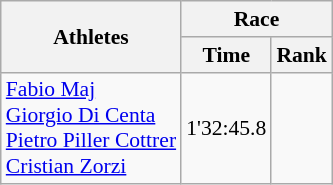<table class="wikitable" border="1" style="font-size:90%">
<tr>
<th rowspan=2>Athletes</th>
<th colspan=2>Race</th>
</tr>
<tr>
<th>Time</th>
<th>Rank</th>
</tr>
<tr>
<td><a href='#'>Fabio Maj</a><br><a href='#'>Giorgio Di Centa</a><br><a href='#'>Pietro Piller Cottrer</a><br><a href='#'>Cristian Zorzi</a></td>
<td align=center>1'32:45.8</td>
<td align=center></td>
</tr>
</table>
